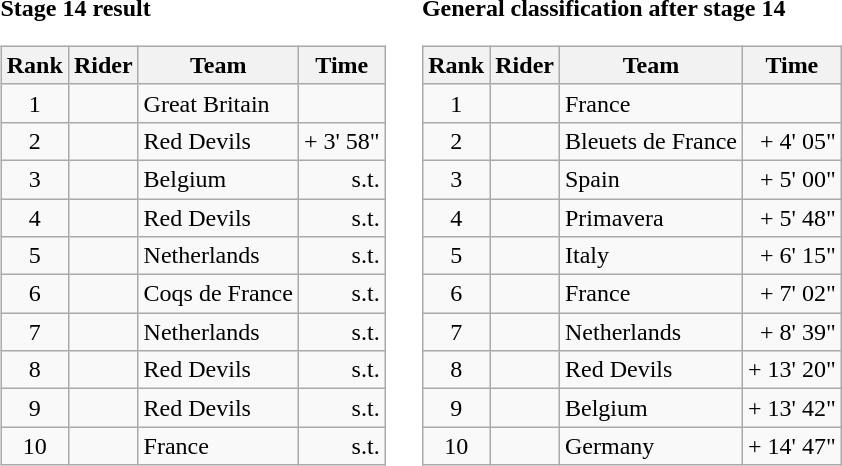<table>
<tr>
<td><strong>Stage 14 result</strong><br><table class="wikitable">
<tr>
<th scope="col">Rank</th>
<th scope="col">Rider</th>
<th scope="col">Team</th>
<th scope="col">Time</th>
</tr>
<tr>
<td style="text-align:center;">1</td>
<td></td>
<td>Great Britain</td>
<td style="text-align:right;"></td>
</tr>
<tr>
<td style="text-align:center;">2</td>
<td></td>
<td>Red Devils</td>
<td style="text-align:right;">+ 3' 58"</td>
</tr>
<tr>
<td style="text-align:center;">3</td>
<td></td>
<td>Belgium</td>
<td style="text-align:right;">s.t.</td>
</tr>
<tr>
<td style="text-align:center;">4</td>
<td></td>
<td>Red Devils</td>
<td style="text-align:right;">s.t.</td>
</tr>
<tr>
<td style="text-align:center;">5</td>
<td></td>
<td>Netherlands</td>
<td style="text-align:right;">s.t.</td>
</tr>
<tr>
<td style="text-align:center;">6</td>
<td></td>
<td>Coqs de France</td>
<td style="text-align:right;">s.t.</td>
</tr>
<tr>
<td style="text-align:center;">7</td>
<td></td>
<td>Netherlands</td>
<td style="text-align:right;">s.t.</td>
</tr>
<tr>
<td style="text-align:center;">8</td>
<td></td>
<td>Red Devils</td>
<td style="text-align:right;">s.t.</td>
</tr>
<tr>
<td style="text-align:center;">9</td>
<td></td>
<td>Red Devils</td>
<td style="text-align:right;">s.t.</td>
</tr>
<tr>
<td style="text-align:center;">10</td>
<td></td>
<td>France</td>
<td style="text-align:right;">s.t.</td>
</tr>
</table>
</td>
<td></td>
<td><strong>General classification after stage 14</strong><br><table class="wikitable">
<tr>
<th scope="col">Rank</th>
<th scope="col">Rider</th>
<th scope="col">Team</th>
<th scope="col">Time</th>
</tr>
<tr>
<td style="text-align:center;">1</td>
<td></td>
<td>France</td>
<td style="text-align:right;"></td>
</tr>
<tr>
<td style="text-align:center;">2</td>
<td></td>
<td>Bleuets de France</td>
<td style="text-align:right;">+ 4' 05"</td>
</tr>
<tr>
<td style="text-align:center;">3</td>
<td></td>
<td>Spain</td>
<td style="text-align:right;">+ 5' 00"</td>
</tr>
<tr>
<td style="text-align:center;">4</td>
<td></td>
<td>Primavera</td>
<td style="text-align:right;">+ 5' 48"</td>
</tr>
<tr>
<td style="text-align:center;">5</td>
<td></td>
<td>Italy</td>
<td style="text-align:right;">+ 6' 15"</td>
</tr>
<tr>
<td style="text-align:center;">6</td>
<td></td>
<td>France</td>
<td style="text-align:right;">+ 7' 02"</td>
</tr>
<tr>
<td style="text-align:center;">7</td>
<td></td>
<td>Netherlands</td>
<td style="text-align:right;">+ 8' 39"</td>
</tr>
<tr>
<td style="text-align:center;">8</td>
<td></td>
<td>Red Devils</td>
<td style="text-align:right;">+ 13' 20"</td>
</tr>
<tr>
<td style="text-align:center;">9</td>
<td></td>
<td>Belgium</td>
<td style="text-align:right;">+ 13' 42"</td>
</tr>
<tr>
<td style="text-align:center;">10</td>
<td></td>
<td>Germany</td>
<td style="text-align:right;">+ 14' 47"</td>
</tr>
</table>
</td>
</tr>
</table>
